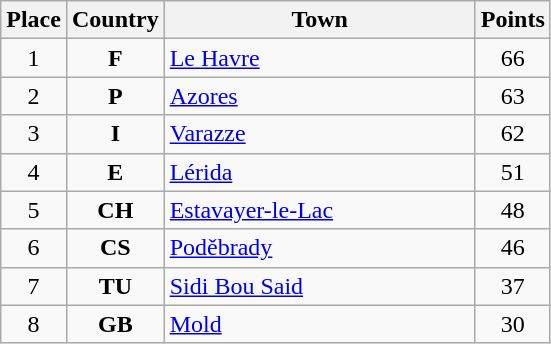<table class="wikitable" style="text-align;">
<tr>
<th width="25">Place</th>
<th width="25">Country</th>
<th width="200">Town</th>
<th width="25">Points</th>
</tr>
<tr>
<td align="center">1</td>
<td align="center"><strong>F</strong></td>
<td align="left"><a href='#'>Le Havre</a></td>
<td align="center">66</td>
</tr>
<tr>
<td align="center">2</td>
<td align="center"><strong>P</strong></td>
<td align="left"><a href='#'>Azores</a></td>
<td align="center">63</td>
</tr>
<tr>
<td align="center">3</td>
<td align="center"><strong>I</strong></td>
<td align="left"><a href='#'>Varazze</a></td>
<td align="center">62</td>
</tr>
<tr>
<td align="center">4</td>
<td align="center"><strong>E</strong></td>
<td align="left"><a href='#'>Lérida</a></td>
<td align="center">51</td>
</tr>
<tr>
<td align="center">5</td>
<td align="center"><strong>CH</strong></td>
<td align="left"><a href='#'>Estavayer-le-Lac</a></td>
<td align="center">48</td>
</tr>
<tr>
<td align="center">6</td>
<td align="center"><strong>CS</strong></td>
<td align="left"><a href='#'>Poděbrady</a></td>
<td align="center">46</td>
</tr>
<tr>
<td align="center">7</td>
<td align="center"><strong>TU</strong></td>
<td align="left"><a href='#'>Sidi Bou Said</a></td>
<td align="center">37</td>
</tr>
<tr>
<td align="center">8</td>
<td align="center"><strong>GB</strong></td>
<td align="left"><a href='#'>Mold</a></td>
<td align="center">30</td>
</tr>
</table>
